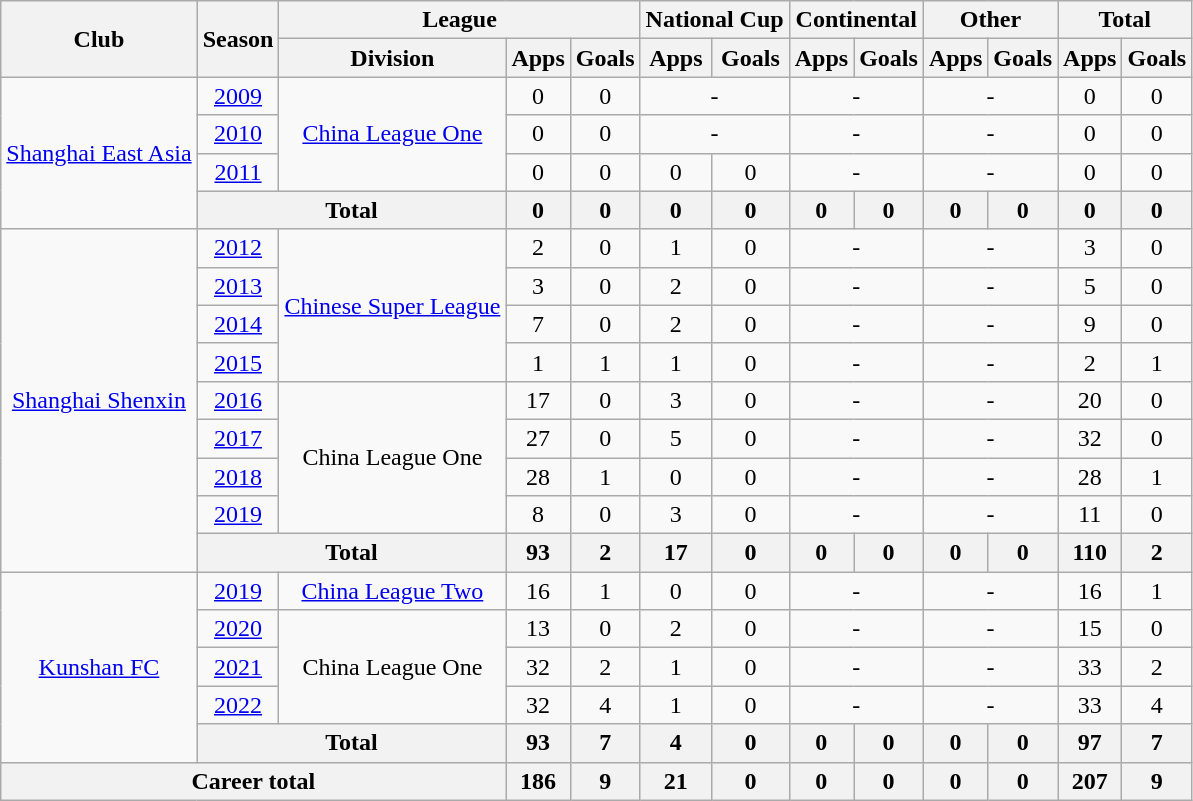<table class="wikitable" style="text-align: center">
<tr>
<th rowspan="2">Club</th>
<th rowspan="2">Season</th>
<th colspan="3">League</th>
<th colspan="2">National Cup</th>
<th colspan="2">Continental</th>
<th colspan="2">Other</th>
<th colspan="2">Total</th>
</tr>
<tr>
<th>Division</th>
<th>Apps</th>
<th>Goals</th>
<th>Apps</th>
<th>Goals</th>
<th>Apps</th>
<th>Goals</th>
<th>Apps</th>
<th>Goals</th>
<th>Apps</th>
<th>Goals</th>
</tr>
<tr>
<td rowspan=4><a href='#'>Shanghai East Asia</a></td>
<td><a href='#'>2009</a></td>
<td rowspan="3"><a href='#'>China League One</a></td>
<td>0</td>
<td>0</td>
<td colspan="2">-</td>
<td colspan="2">-</td>
<td colspan="2">-</td>
<td>0</td>
<td>0</td>
</tr>
<tr>
<td><a href='#'>2010</a></td>
<td>0</td>
<td>0</td>
<td colspan="2">-</td>
<td colspan="2">-</td>
<td colspan="2">-</td>
<td>0</td>
<td>0</td>
</tr>
<tr>
<td><a href='#'>2011</a></td>
<td>0</td>
<td>0</td>
<td>0</td>
<td>0</td>
<td colspan="2">-</td>
<td colspan="2">-</td>
<td>0</td>
<td>0</td>
</tr>
<tr>
<th colspan="2">Total</th>
<th>0</th>
<th>0</th>
<th>0</th>
<th>0</th>
<th>0</th>
<th>0</th>
<th>0</th>
<th>0</th>
<th>0</th>
<th>0</th>
</tr>
<tr>
<td rowspan=9><a href='#'>Shanghai Shenxin</a></td>
<td><a href='#'>2012</a></td>
<td rowspan=4><a href='#'>Chinese Super League</a></td>
<td>2</td>
<td>0</td>
<td>1</td>
<td>0</td>
<td colspan="2">-</td>
<td colspan="2">-</td>
<td>3</td>
<td>0</td>
</tr>
<tr>
<td><a href='#'>2013</a></td>
<td>3</td>
<td>0</td>
<td>2</td>
<td>0</td>
<td colspan="2">-</td>
<td colspan="2">-</td>
<td>5</td>
<td>0</td>
</tr>
<tr>
<td><a href='#'>2014</a></td>
<td>7</td>
<td>0</td>
<td>2</td>
<td>0</td>
<td colspan="2">-</td>
<td colspan="2">-</td>
<td>9</td>
<td>0</td>
</tr>
<tr>
<td><a href='#'>2015</a></td>
<td>1</td>
<td>1</td>
<td>1</td>
<td>0</td>
<td colspan="2">-</td>
<td colspan="2">-</td>
<td>2</td>
<td>1</td>
</tr>
<tr>
<td><a href='#'>2016</a></td>
<td rowspan=4>China League One</td>
<td>17</td>
<td>0</td>
<td>3</td>
<td>0</td>
<td colspan="2">-</td>
<td colspan="2">-</td>
<td>20</td>
<td>0</td>
</tr>
<tr>
<td><a href='#'>2017</a></td>
<td>27</td>
<td>0</td>
<td>5</td>
<td>0</td>
<td colspan="2">-</td>
<td colspan="2">-</td>
<td>32</td>
<td>0</td>
</tr>
<tr>
<td><a href='#'>2018</a></td>
<td>28</td>
<td>1</td>
<td>0</td>
<td>0</td>
<td colspan="2">-</td>
<td colspan="2">-</td>
<td>28</td>
<td>1</td>
</tr>
<tr>
<td><a href='#'>2019</a></td>
<td>8</td>
<td>0</td>
<td>3</td>
<td>0</td>
<td colspan="2">-</td>
<td colspan="2">-</td>
<td>11</td>
<td>0</td>
</tr>
<tr>
<th colspan="2">Total</th>
<th>93</th>
<th>2</th>
<th>17</th>
<th>0</th>
<th>0</th>
<th>0</th>
<th>0</th>
<th>0</th>
<th>110</th>
<th>2</th>
</tr>
<tr>
<td rowspan=5><a href='#'>Kunshan FC</a></td>
<td><a href='#'>2019</a></td>
<td><a href='#'>China League Two</a></td>
<td>16</td>
<td>1</td>
<td>0</td>
<td>0</td>
<td colspan="2">-</td>
<td colspan="2">-</td>
<td>16</td>
<td>1</td>
</tr>
<tr>
<td><a href='#'>2020</a></td>
<td rowspan=3>China League One</td>
<td>13</td>
<td>0</td>
<td>2</td>
<td>0</td>
<td colspan="2">-</td>
<td colspan="2">-</td>
<td>15</td>
<td>0</td>
</tr>
<tr>
<td><a href='#'>2021</a></td>
<td>32</td>
<td>2</td>
<td>1</td>
<td>0</td>
<td colspan="2">-</td>
<td colspan="2">-</td>
<td>33</td>
<td>2</td>
</tr>
<tr>
<td><a href='#'>2022</a></td>
<td>32</td>
<td>4</td>
<td>1</td>
<td>0</td>
<td colspan="2">-</td>
<td colspan="2">-</td>
<td>33</td>
<td>4</td>
</tr>
<tr>
<th colspan="2">Total</th>
<th>93</th>
<th>7</th>
<th>4</th>
<th>0</th>
<th>0</th>
<th>0</th>
<th>0</th>
<th>0</th>
<th>97</th>
<th>7</th>
</tr>
<tr>
<th colspan=3>Career total</th>
<th>186</th>
<th>9</th>
<th>21</th>
<th>0</th>
<th>0</th>
<th>0</th>
<th>0</th>
<th>0</th>
<th>207</th>
<th>9</th>
</tr>
</table>
